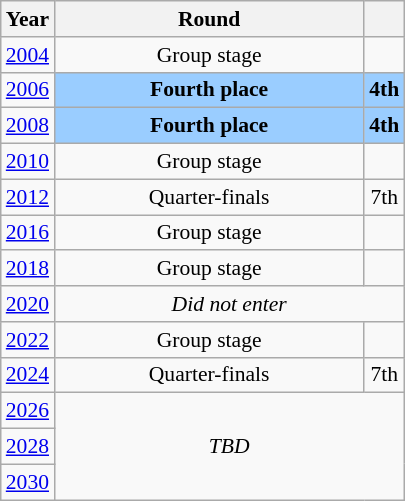<table class="wikitable" style="text-align: center; font-size:90%">
<tr>
<th>Year</th>
<th style="width:200px">Round</th>
<th></th>
</tr>
<tr>
<td><a href='#'>2004</a></td>
<td>Group stage</td>
<td></td>
</tr>
<tr>
<td><a href='#'>2006</a></td>
<td bgcolor="9acdff"><strong>Fourth place</strong></td>
<td bgcolor="9acdff"><strong>4th</strong></td>
</tr>
<tr>
<td><a href='#'>2008</a></td>
<td bgcolor="9acdff"><strong>Fourth place</strong></td>
<td bgcolor="9acdff"><strong>4th</strong></td>
</tr>
<tr>
<td><a href='#'>2010</a></td>
<td>Group stage</td>
<td></td>
</tr>
<tr>
<td><a href='#'>2012</a></td>
<td>Quarter-finals</td>
<td>7th</td>
</tr>
<tr>
<td><a href='#'>2016</a></td>
<td>Group stage</td>
<td></td>
</tr>
<tr>
<td><a href='#'>2018</a></td>
<td>Group stage</td>
<td></td>
</tr>
<tr>
<td><a href='#'>2020</a></td>
<td colspan="2"><em>Did not enter</em></td>
</tr>
<tr>
<td><a href='#'>2022</a></td>
<td>Group stage</td>
<td></td>
</tr>
<tr>
<td><a href='#'>2024</a></td>
<td>Quarter-finals</td>
<td>7th</td>
</tr>
<tr>
<td><a href='#'>2026</a></td>
<td colspan="2" rowspan="3"><em>TBD</em></td>
</tr>
<tr>
<td><a href='#'>2028</a></td>
</tr>
<tr>
<td><a href='#'>2030</a></td>
</tr>
</table>
